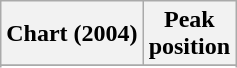<table class="wikitable sortable plainrowheaders" style="text-align:center">
<tr>
<th>Chart (2004)</th>
<th>Peak<br>position</th>
</tr>
<tr>
</tr>
<tr>
</tr>
<tr>
</tr>
<tr>
</tr>
<tr>
</tr>
<tr>
</tr>
<tr>
</tr>
<tr>
</tr>
<tr>
</tr>
<tr>
</tr>
</table>
